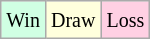<table class="wikitable">
<tr>
<td style="background:#d0ffe3;"><small>Win</small></td>
<td style="background:#ffffdd;"><small>Draw</small></td>
<td style="background:#ffd0e3;"><small>Loss</small></td>
</tr>
</table>
